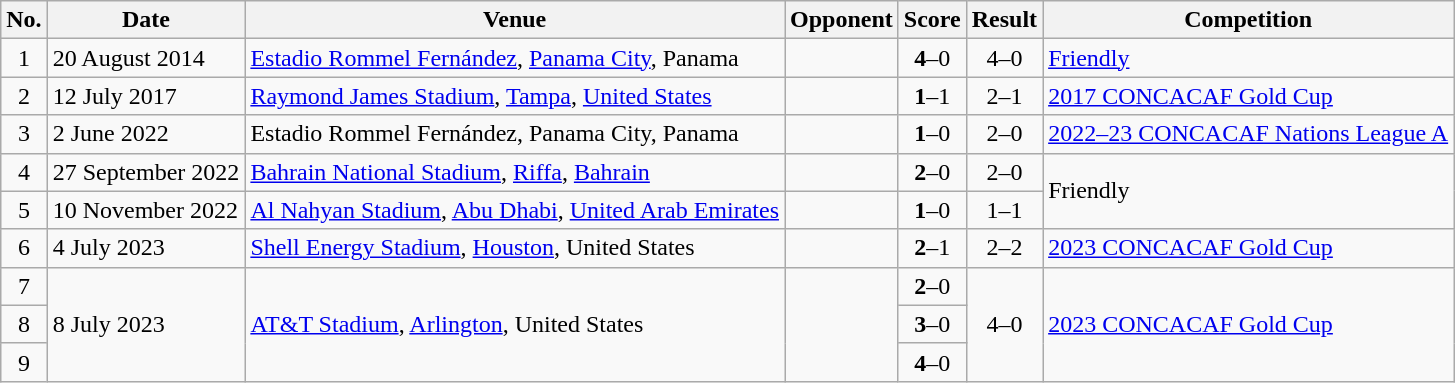<table class="wikitable">
<tr>
<th>No.</th>
<th>Date</th>
<th>Venue</th>
<th>Opponent</th>
<th>Score</th>
<th>Result</th>
<th>Competition</th>
</tr>
<tr>
<td align=center>1</td>
<td>20 August 2014</td>
<td><a href='#'>Estadio Rommel Fernández</a>, <a href='#'>Panama City</a>, Panama</td>
<td></td>
<td align=center><strong>4</strong>–0</td>
<td align=center>4–0</td>
<td><a href='#'>Friendly</a></td>
</tr>
<tr>
<td align=center>2</td>
<td>12 July 2017</td>
<td><a href='#'>Raymond James Stadium</a>, <a href='#'>Tampa</a>, <a href='#'>United States</a></td>
<td></td>
<td align=center><strong>1</strong>–1</td>
<td align=center>2–1</td>
<td><a href='#'>2017 CONCACAF Gold Cup</a></td>
</tr>
<tr>
<td align=center>3</td>
<td>2 June 2022</td>
<td>Estadio Rommel Fernández, Panama City, Panama</td>
<td></td>
<td align=center><strong>1</strong>–0</td>
<td align=center>2–0</td>
<td><a href='#'>2022–23 CONCACAF Nations League A</a></td>
</tr>
<tr>
<td align=center>4</td>
<td>27 September 2022</td>
<td><a href='#'>Bahrain National Stadium</a>, <a href='#'>Riffa</a>, <a href='#'>Bahrain</a></td>
<td></td>
<td align=center><strong>2</strong>–0</td>
<td align=center>2–0</td>
<td rowspan=2>Friendly</td>
</tr>
<tr>
<td align=center>5</td>
<td>10 November 2022</td>
<td><a href='#'>Al Nahyan Stadium</a>, <a href='#'>Abu Dhabi</a>, <a href='#'>United Arab Emirates</a></td>
<td></td>
<td align=center><strong>1</strong>–0</td>
<td align=center>1–1</td>
</tr>
<tr>
<td align=center>6</td>
<td>4 July 2023</td>
<td><a href='#'>Shell Energy Stadium</a>, <a href='#'>Houston</a>, United States</td>
<td></td>
<td align=center><strong>2</strong>–1</td>
<td align=center>2–2</td>
<td><a href='#'>2023 CONCACAF Gold Cup</a></td>
</tr>
<tr>
<td align=center>7</td>
<td rowspan=3>8 July 2023</td>
<td rowspan=3><a href='#'>AT&T Stadium</a>, <a href='#'>Arlington</a>, United States</td>
<td rowspan=3></td>
<td align=center><strong>2</strong>–0</td>
<td rowspan=3 align=center>4–0</td>
<td rowspan=3><a href='#'>2023 CONCACAF Gold Cup</a></td>
</tr>
<tr>
<td align=center>8</td>
<td align=center><strong>3</strong>–0</td>
</tr>
<tr>
<td align=center>9</td>
<td align=center><strong>4</strong>–0</td>
</tr>
</table>
